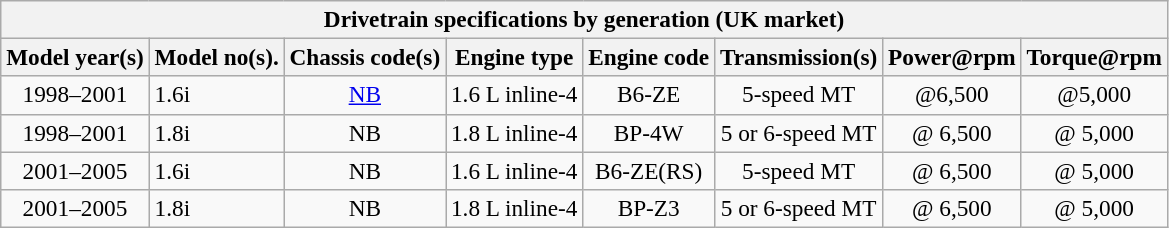<table class="wikitable collapsible"  style="font-size:97%; text-align:center;">
<tr>
<th colspan=9>Drivetrain specifications by generation (UK market)</th>
</tr>
<tr>
<th>Model year(s)</th>
<th>Model no(s).</th>
<th>Chassis code(s)</th>
<th>Engine type</th>
<th>Engine code</th>
<th>Transmission(s)</th>
<th>Power@rpm</th>
<th>Torque@rpm</th>
</tr>
<tr>
<td>1998–2001</td>
<td align="left">1.6i</td>
<td><a href='#'>NB</a></td>
<td>1.6 L inline-4</td>
<td>B6-ZE</td>
<td>5-speed MT</td>
<td> @6,500</td>
<td> @5,000</td>
</tr>
<tr>
<td>1998–2001</td>
<td align="left">1.8i</td>
<td>NB</td>
<td>1.8 L inline-4</td>
<td>BP-4W</td>
<td>5 or 6-speed MT</td>
<td> @ 6,500</td>
<td> @ 5,000</td>
</tr>
<tr>
<td>2001–2005</td>
<td align="left">1.6i</td>
<td>NB</td>
<td>1.6 L inline-4</td>
<td>B6-ZE(RS)</td>
<td>5-speed MT</td>
<td> @ 6,500</td>
<td> @ 5,000</td>
</tr>
<tr>
<td>2001–2005</td>
<td align="left">1.8i</td>
<td>NB</td>
<td>1.8 L inline-4</td>
<td>BP-Z3</td>
<td>5 or 6-speed MT</td>
<td> @ 6,500</td>
<td> @ 5,000</td>
</tr>
</table>
